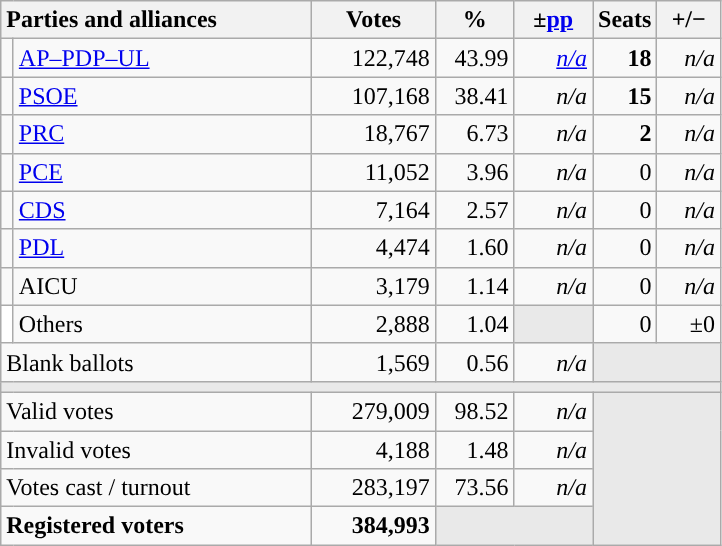<table class="wikitable" style="text-align:right;">
<tr>
<th style="text-align:left;" colspan="2" width="200">Parties and alliances</th>
<th width="75">Votes</th>
<th width="45">%</th>
<th width="45">±<a href='#'>pp</a></th>
<th width="35">Seats</th>
<th width="35">+/−</th>
</tr>
<tr>
<td width="1" style="color:inherit;background:"></td>
<td align="left"><a href='#'>AP–PDP–UL</a></td>
<td>122,748</td>
<td>43.99</td>
<td><em><a href='#'>n/a</a></em></td>
<td><strong>18</strong></td>
<td><em>n/a</em></td>
</tr>
<tr>
<td style="color:inherit;background:"></td>
<td align="left"><a href='#'>PSOE</a></td>
<td>107,168</td>
<td>38.41</td>
<td><em>n/a</em></td>
<td><strong>15</strong></td>
<td><em>n/a</em></td>
</tr>
<tr>
<td style="color:inherit;background:"></td>
<td align="left"><a href='#'>PRC</a></td>
<td>18,767</td>
<td>6.73</td>
<td><em>n/a</em></td>
<td><strong>2</strong></td>
<td><em>n/a</em></td>
</tr>
<tr>
<td style="color:inherit;background:"></td>
<td align="left"><a href='#'>PCE</a></td>
<td>11,052</td>
<td>3.96</td>
<td><em>n/a</em></td>
<td>0</td>
<td><em>n/a</em></td>
</tr>
<tr>
<td style="color:inherit;background:"></td>
<td align="left"><a href='#'>CDS</a></td>
<td>7,164</td>
<td>2.57</td>
<td><em>n/a</em></td>
<td>0</td>
<td><em>n/a</em></td>
</tr>
<tr>
<td style="color:inherit;background:"></td>
<td align="left"><a href='#'>PDL</a></td>
<td>4,474</td>
<td>1.60</td>
<td><em>n/a</em></td>
<td>0</td>
<td><em>n/a</em></td>
</tr>
<tr>
<td style="color:inherit;background:"></td>
<td align="left">AICU</td>
<td>3,179</td>
<td>1.14</td>
<td><em>n/a</em></td>
<td>0</td>
<td><em>n/a</em></td>
</tr>
<tr>
<td bgcolor="white"></td>
<td align="left">Others</td>
<td>2,888</td>
<td>1.04</td>
<td bgcolor="#E9E9E9"></td>
<td>0</td>
<td>±0</td>
</tr>
<tr>
<td align="left" colspan="2">Blank ballots</td>
<td>1,569</td>
<td>0.56</td>
<td><em>n/a</em></td>
<td bgcolor="#E9E9E9" colspan="2"></td>
</tr>
<tr>
<td colspan="7" bgcolor="#E9E9E9"></td>
</tr>
<tr>
<td align="left" colspan="2">Valid votes</td>
<td>279,009</td>
<td>98.52</td>
<td><em>n/a</em></td>
<td bgcolor="#E9E9E9" colspan="2" rowspan="4"></td>
</tr>
<tr>
<td align="left" colspan="2">Invalid votes</td>
<td>4,188</td>
<td>1.48</td>
<td><em>n/a</em></td>
</tr>
<tr>
<td align="left" colspan="2">Votes cast / turnout</td>
<td>283,197</td>
<td>73.56</td>
<td><em>n/a</em></td>
</tr>
<tr style="font-weight:bold;">
<td align="left" colspan="2">Registered voters</td>
<td>384,993</td>
<td bgcolor="#E9E9E9" colspan="2"></td>
</tr>
</table>
